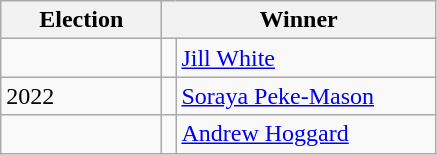<table class=wikitable>
<tr>
<th width=100>Election</th>
<th colspan=2 width=175>Winner</th>
</tr>
<tr>
<td></td>
<td bgcolor=></td>
<td><a href='#'>Jill White</a></td>
</tr>
<tr>
<td>2022</td>
<td bgcolor=></td>
<td><a href='#'>Soraya Peke-Mason</a></td>
</tr>
<tr>
<td></td>
<td bgcolor=></td>
<td><a href='#'>Andrew Hoggard</a></td>
</tr>
</table>
